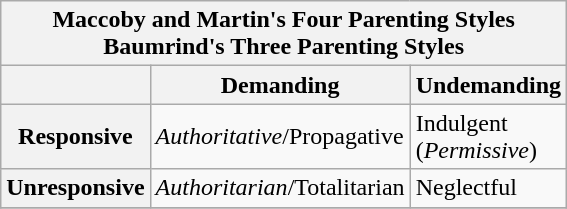<table class="wikitable">
<tr>
<th colspan=3>Maccoby and Martin's Four Parenting Styles <br>Baumrind's Three Parenting Styles</th>
</tr>
<tr>
<th></th>
<th>Demanding</th>
<th>Undemanding</th>
</tr>
<tr>
<th>Responsive</th>
<td><em>Authoritative</em>/Propagative</td>
<td>Indulgent <br>(<em>Permissive</em>)</td>
</tr>
<tr>
<th>Unresponsive</th>
<td><em>Authoritarian</em>/Totalitarian</td>
<td>Neglectful</td>
</tr>
<tr>
</tr>
</table>
